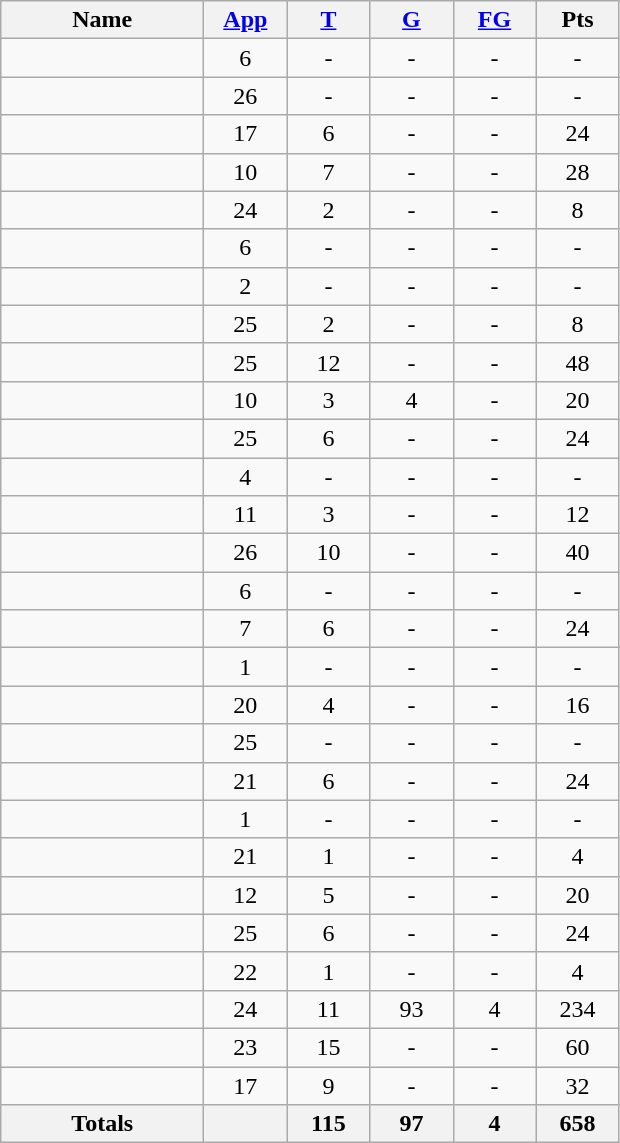<table class="wikitable sortable" style="text-align: center;">
<tr>
<th style="width:8em">Name</th>
<th style="width:3em"><a href='#'>App</a></th>
<th style="width:3em"><a href='#'>T</a></th>
<th style="width:3em"><a href='#'>G</a></th>
<th style="width:3em"><a href='#'>FG</a></th>
<th style="width:3em">Pts</th>
</tr>
<tr>
<td style="text-align:left;"></td>
<td>6</td>
<td>-</td>
<td>-</td>
<td>-</td>
<td>-</td>
</tr>
<tr>
<td style="text-align:left;"></td>
<td>26</td>
<td>-</td>
<td>-</td>
<td>-</td>
<td>-</td>
</tr>
<tr>
<td style="text-align:left;"></td>
<td>17</td>
<td>6</td>
<td>-</td>
<td>-</td>
<td>24</td>
</tr>
<tr>
<td style="text-align:left;"></td>
<td>10</td>
<td>7</td>
<td>-</td>
<td>-</td>
<td>28</td>
</tr>
<tr>
<td style="text-align:left;"></td>
<td>24</td>
<td>2</td>
<td>-</td>
<td>-</td>
<td>8</td>
</tr>
<tr>
<td style="text-align:left;"></td>
<td>6</td>
<td>-</td>
<td>-</td>
<td>-</td>
<td>-</td>
</tr>
<tr>
<td style="text-align:left;"></td>
<td>2</td>
<td>-</td>
<td>-</td>
<td>-</td>
<td>-</td>
</tr>
<tr>
<td style="text-align:left;"></td>
<td>25</td>
<td>2</td>
<td>-</td>
<td>-</td>
<td>8</td>
</tr>
<tr>
<td style="text-align:left;"></td>
<td>25</td>
<td>12</td>
<td>-</td>
<td>-</td>
<td>48</td>
</tr>
<tr>
<td style="text-align:left;"></td>
<td>10</td>
<td>3</td>
<td>4</td>
<td>-</td>
<td>20</td>
</tr>
<tr>
<td style="text-align:left;"></td>
<td>25</td>
<td>6</td>
<td>-</td>
<td>-</td>
<td>24</td>
</tr>
<tr>
<td style="text-align:left;"></td>
<td>4</td>
<td>-</td>
<td>-</td>
<td>-</td>
<td>-</td>
</tr>
<tr>
<td style="text-align:left;"></td>
<td>11</td>
<td>3</td>
<td>-</td>
<td>-</td>
<td>12</td>
</tr>
<tr>
<td style="text-align:left;"></td>
<td>26</td>
<td>10</td>
<td>-</td>
<td>-</td>
<td>40</td>
</tr>
<tr>
<td style="text-align:left;"></td>
<td>6</td>
<td>-</td>
<td>-</td>
<td>-</td>
<td>-</td>
</tr>
<tr>
<td style="text-align:left;"></td>
<td>7</td>
<td>6</td>
<td>-</td>
<td>-</td>
<td>24</td>
</tr>
<tr>
<td style="text-align:left;"></td>
<td>1</td>
<td>-</td>
<td>-</td>
<td>-</td>
<td>-</td>
</tr>
<tr>
<td style="text-align:left;"></td>
<td>20</td>
<td>4</td>
<td>-</td>
<td>-</td>
<td>16</td>
</tr>
<tr>
<td style="text-align:left;"></td>
<td>25</td>
<td>-</td>
<td>-</td>
<td>-</td>
<td>-</td>
</tr>
<tr>
<td style="text-align:left;"></td>
<td>21</td>
<td>6</td>
<td>-</td>
<td>-</td>
<td>24</td>
</tr>
<tr>
<td style="text-align:left;"></td>
<td>1</td>
<td>-</td>
<td>-</td>
<td>-</td>
<td>-</td>
</tr>
<tr>
<td style="text-align:left;"></td>
<td>21</td>
<td>1</td>
<td>-</td>
<td>-</td>
<td>4</td>
</tr>
<tr>
<td style="text-align:left;"></td>
<td>12</td>
<td>5</td>
<td>-</td>
<td>-</td>
<td>20</td>
</tr>
<tr>
<td style="text-align:left;"></td>
<td>25</td>
<td>6</td>
<td>-</td>
<td>-</td>
<td>24</td>
</tr>
<tr>
<td style="text-align:left;"></td>
<td>22</td>
<td>1</td>
<td>-</td>
<td>-</td>
<td>4</td>
</tr>
<tr>
<td style="text-align:left;"></td>
<td>24</td>
<td>11</td>
<td>93</td>
<td>4</td>
<td>234</td>
</tr>
<tr>
<td style="text-align:left;"></td>
<td>23</td>
<td>15</td>
<td>-</td>
<td>-</td>
<td>60</td>
</tr>
<tr>
<td style="text-align:left;"></td>
<td>17</td>
<td>9</td>
<td>-</td>
<td>-</td>
<td>32</td>
</tr>
<tr class="sortbottom">
<th>Totals</th>
<th></th>
<th>115</th>
<th>97</th>
<th>4</th>
<th>658</th>
</tr>
</table>
